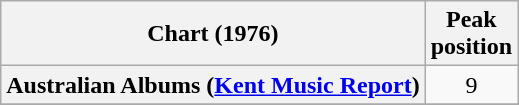<table class="wikitable sortable plainrowheaders" style="text-align:center;">
<tr>
<th scope="col">Chart (1976)</th>
<th scope="col">Peak<br>position</th>
</tr>
<tr>
<th scope="row">Australian Albums (<a href='#'>Kent Music Report</a>)</th>
<td>9</td>
</tr>
<tr>
</tr>
<tr>
</tr>
<tr>
</tr>
</table>
